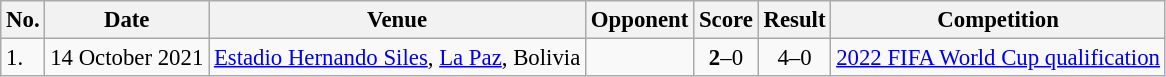<table class="wikitable" style="font-size:95%;">
<tr>
<th>No.</th>
<th>Date</th>
<th>Venue</th>
<th>Opponent</th>
<th>Score</th>
<th>Result</th>
<th>Competition</th>
</tr>
<tr>
<td>1.</td>
<td>14 October 2021</td>
<td><a href='#'>Estadio Hernando Siles</a>, <a href='#'>La Paz</a>, Bolivia</td>
<td></td>
<td align=center><strong>2</strong>–0</td>
<td align=center>4–0</td>
<td><a href='#'>2022 FIFA World Cup qualification</a></td>
</tr>
</table>
